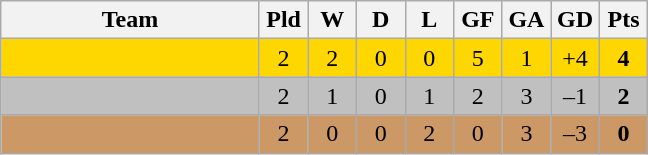<table class="wikitable" style="text-align: center;">
<tr>
<th width=165>Team</th>
<th width=25>Pld</th>
<th width=25>W</th>
<th width=25>D</th>
<th width=25>L</th>
<th width=25>GF</th>
<th width=25>GA</th>
<th width=25>GD</th>
<th width=25>Pts</th>
</tr>
<tr bgcolor=gold>
<td align="left"></td>
<td>2</td>
<td>2</td>
<td>0</td>
<td>0</td>
<td>5</td>
<td>1</td>
<td>+4</td>
<td><strong>4</strong></td>
</tr>
<tr bgcolor=silver>
<td align="left"></td>
<td>2</td>
<td>1</td>
<td>0</td>
<td>1</td>
<td>2</td>
<td>3</td>
<td>–1</td>
<td><strong>2</strong></td>
</tr>
<tr bgcolor=#cc9966>
<td align="left"></td>
<td>2</td>
<td>0</td>
<td>0</td>
<td>2</td>
<td>0</td>
<td>3</td>
<td>–3</td>
<td><strong>0</strong></td>
</tr>
</table>
